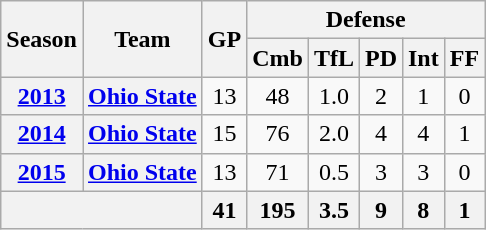<table class="wikitable" style="text-align:center;">
<tr>
<th rowspan="2">Season</th>
<th rowspan="2">Team</th>
<th rowspan="2">GP</th>
<th colspan="5">Defense</th>
</tr>
<tr>
<th>Cmb</th>
<th>TfL</th>
<th>PD</th>
<th>Int</th>
<th>FF</th>
</tr>
<tr>
<th><a href='#'>2013</a></th>
<th><a href='#'>Ohio State</a></th>
<td>13</td>
<td>48</td>
<td>1.0</td>
<td>2</td>
<td>1</td>
<td>0</td>
</tr>
<tr>
<th><a href='#'>2014</a></th>
<th><a href='#'>Ohio State</a></th>
<td>15</td>
<td>76</td>
<td>2.0</td>
<td>4</td>
<td>4</td>
<td>1</td>
</tr>
<tr>
<th><a href='#'>2015</a></th>
<th><a href='#'>Ohio State</a></th>
<td>13</td>
<td>71</td>
<td>0.5</td>
<td>3</td>
<td>3</td>
<td>0</td>
</tr>
<tr>
<th colspan="2"></th>
<th>41</th>
<th>195</th>
<th>3.5</th>
<th>9</th>
<th>8</th>
<th>1</th>
</tr>
</table>
